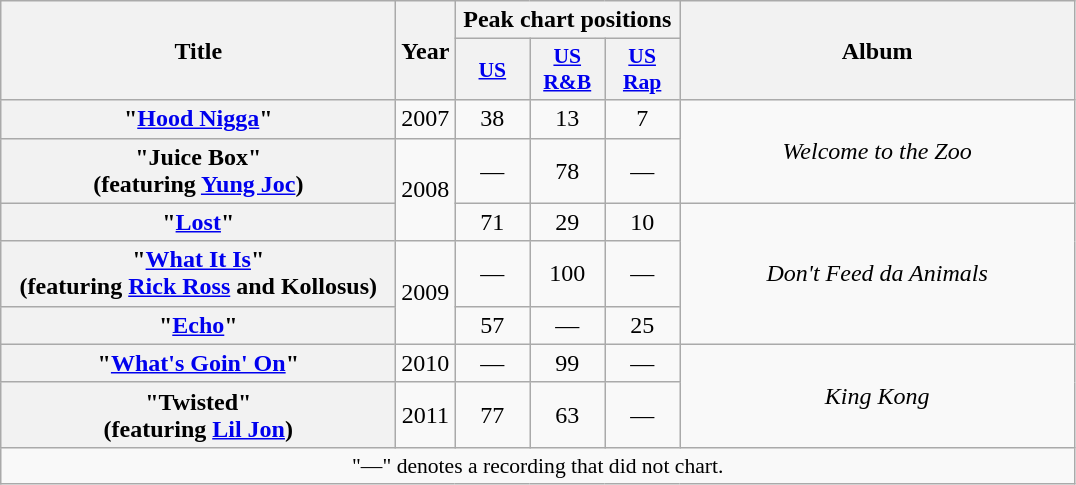<table class="wikitable plainrowheaders" style="text-align:center;" border="1">
<tr>
<th scope="col" rowspan="2" style="width:16em;">Title</th>
<th scope="col" rowspan="2">Year</th>
<th scope="col" colspan="3">Peak chart positions</th>
<th scope="col" rowspan="2" style="width:16em;">Album</th>
</tr>
<tr>
<th style="width:3em; font-size:90%"><a href='#'>US</a><br></th>
<th style="width:3em; font-size:90%"><a href='#'>US<br>R&B</a><br></th>
<th style="width:3em; font-size:90%"><a href='#'>US<br>Rap</a><br></th>
</tr>
<tr>
<th scope="row">"<a href='#'>Hood Nigga</a>"</th>
<td>2007</td>
<td>38</td>
<td>13</td>
<td>7</td>
<td rowspan="2"><em>Welcome to the Zoo</em></td>
</tr>
<tr>
<th scope="row">"Juice Box"<br><span>(featuring <a href='#'>Yung Joc</a>)</span></th>
<td rowspan="2">2008</td>
<td>—</td>
<td>78</td>
<td>—</td>
</tr>
<tr>
<th scope="row">"<a href='#'>Lost</a>"</th>
<td>71</td>
<td>29</td>
<td>10</td>
<td rowspan="3"><em>Don't Feed da Animals</em></td>
</tr>
<tr>
<th scope="row">"<a href='#'>What It Is</a>"<br><span>(featuring <a href='#'>Rick Ross</a> and Kollosus)</span></th>
<td rowspan="2">2009</td>
<td>—</td>
<td>100</td>
<td>—</td>
</tr>
<tr>
<th scope="row">"<a href='#'>Echo</a>"</th>
<td>57</td>
<td>—</td>
<td>25</td>
</tr>
<tr>
<th scope="row">"<a href='#'>What's Goin' On</a>"</th>
<td>2010</td>
<td>—</td>
<td>99</td>
<td>—</td>
<td rowspan="2"><em>King Kong</em></td>
</tr>
<tr>
<th scope="row">"Twisted"<br><span>(featuring <a href='#'>Lil Jon</a>)</span></th>
<td>2011</td>
<td>77</td>
<td>63</td>
<td>—</td>
</tr>
<tr>
<td colspan="6" style="font-size:90%">"—" denotes a recording that did not chart.</td>
</tr>
</table>
